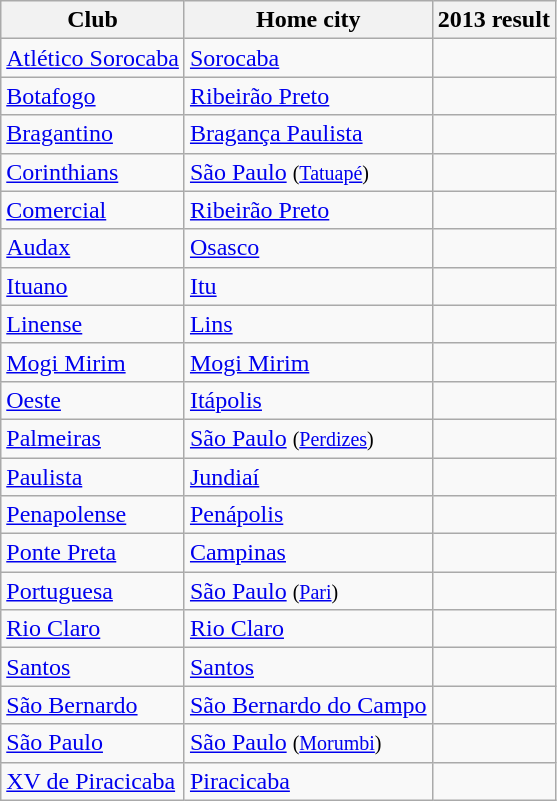<table class="wikitable sortable">
<tr>
<th>Club</th>
<th>Home city</th>
<th>2013 result</th>
</tr>
<tr>
<td><a href='#'>Atlético Sorocaba</a></td>
<td><a href='#'>Sorocaba</a></td>
<td></td>
</tr>
<tr>
<td><a href='#'>Botafogo</a></td>
<td><a href='#'>Ribeirão Preto</a></td>
<td></td>
</tr>
<tr>
<td><a href='#'>Bragantino</a></td>
<td><a href='#'>Bragança Paulista</a></td>
<td></td>
</tr>
<tr>
<td><a href='#'>Corinthians</a></td>
<td><a href='#'>São Paulo</a> <small>(<a href='#'>Tatuapé</a>)</small></td>
<td></td>
</tr>
<tr>
<td><a href='#'>Comercial</a></td>
<td><a href='#'>Ribeirão Preto</a></td>
<td></td>
</tr>
<tr>
<td><a href='#'>Audax</a></td>
<td><a href='#'>Osasco</a></td>
<td></td>
</tr>
<tr>
<td><a href='#'>Ituano</a></td>
<td><a href='#'>Itu</a></td>
<td></td>
</tr>
<tr>
<td><a href='#'>Linense</a></td>
<td><a href='#'>Lins</a></td>
<td></td>
</tr>
<tr>
<td><a href='#'>Mogi Mirim</a></td>
<td><a href='#'>Mogi Mirim</a></td>
<td></td>
</tr>
<tr>
<td><a href='#'>Oeste</a></td>
<td><a href='#'>Itápolis</a></td>
<td></td>
</tr>
<tr>
<td><a href='#'>Palmeiras</a></td>
<td><a href='#'>São Paulo</a> <small>(<a href='#'>Perdizes</a>)</small></td>
<td></td>
</tr>
<tr>
<td><a href='#'>Paulista</a></td>
<td><a href='#'>Jundiaí</a></td>
<td></td>
</tr>
<tr>
<td><a href='#'>Penapolense</a></td>
<td><a href='#'>Penápolis</a></td>
<td></td>
</tr>
<tr>
<td><a href='#'>Ponte Preta</a></td>
<td><a href='#'>Campinas</a></td>
<td></td>
</tr>
<tr>
<td><a href='#'>Portuguesa</a></td>
<td><a href='#'>São Paulo</a> <small>(<a href='#'>Pari</a>)</small></td>
<td></td>
</tr>
<tr>
<td><a href='#'>Rio Claro</a></td>
<td><a href='#'>Rio Claro</a></td>
<td></td>
</tr>
<tr>
<td><a href='#'>Santos</a></td>
<td><a href='#'>Santos</a></td>
<td></td>
</tr>
<tr>
<td><a href='#'>São Bernardo</a></td>
<td><a href='#'>São Bernardo do Campo</a></td>
<td></td>
</tr>
<tr>
<td><a href='#'>São Paulo</a></td>
<td><a href='#'>São Paulo</a> <small>(<a href='#'>Morumbi</a>)</small></td>
<td></td>
</tr>
<tr>
<td><a href='#'>XV de Piracicaba</a></td>
<td><a href='#'>Piracicaba</a></td>
<td></td>
</tr>
</table>
